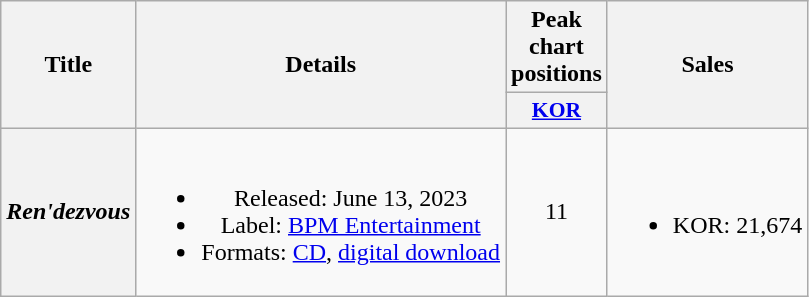<table class="wikitable plainrowheaders" style="text-align:center;">
<tr>
<th scope="col" rowspan="2">Title</th>
<th scope="col" rowspan="2">Details</th>
<th scope="col">Peak chart positions</th>
<th scope="col" rowspan="2">Sales</th>
</tr>
<tr>
<th scope="col" style="width:2.7em;font-size:90%;"><a href='#'>KOR</a><br></th>
</tr>
<tr>
<th scope="row"><em>Ren'dezvous</em></th>
<td><br><ul><li>Released: June 13, 2023</li><li>Label: <a href='#'>BPM Entertainment</a></li><li>Formats: <a href='#'>CD</a>, <a href='#'>digital download</a></li></ul></td>
<td>11</td>
<td><br><ul><li>KOR: 21,674</li></ul></td>
</tr>
</table>
